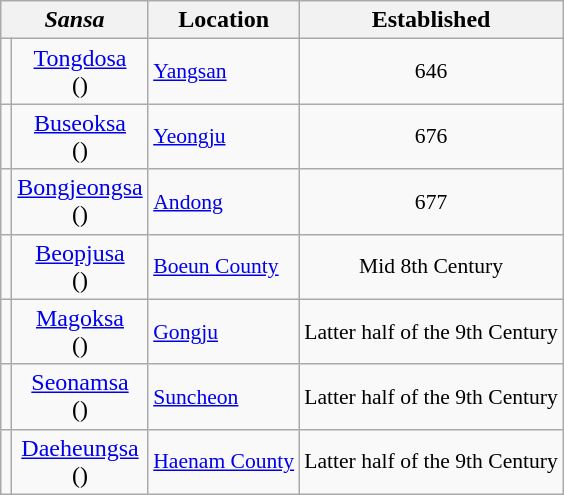<table class="wikitable">
<tr>
<th colspan="2"><em>Sansa</em></th>
<th>Location</th>
<th>Established</th>
</tr>
<tr>
<td></td>
<td style="text-align:center "><a href='#'>Tongdosa</a><br>()</td>
<td style="font-size: 90%"><a href='#'>Yangsan</a></td>
<td style="text-align:center; font-size: 90% ">646</td>
</tr>
<tr>
<td></td>
<td style="text-align:center "><a href='#'>Buseoksa</a><br>()</td>
<td style="font-size: 90%"><a href='#'>Yeongju</a></td>
<td style="text-align:center; font-size: 90% ">676</td>
</tr>
<tr>
<td></td>
<td style="text-align:center "><a href='#'>Bongjeongsa</a><br>()</td>
<td style="font-size: 90%"><a href='#'>Andong</a></td>
<td style="text-align:center; font-size: 90% ">677</td>
</tr>
<tr>
<td></td>
<td style="text-align:center "><a href='#'>Beopjusa</a><br>()</td>
<td style="font-size: 90%"><a href='#'>Boeun County</a></td>
<td style="text-align:center; font-size: 90% ">Mid 8th Century</td>
</tr>
<tr>
<td></td>
<td style="text-align:center "><a href='#'>Magoksa</a><br>()</td>
<td style="font-size: 90%"><a href='#'>Gongju</a></td>
<td style="text-align:center; font-size: 90% ">Latter half of the 9th Century</td>
</tr>
<tr>
<td></td>
<td style="text-align:center "><a href='#'>Seonamsa</a><br>()</td>
<td style="font-size: 90%"><a href='#'>Suncheon</a></td>
<td style="text-align:center; font-size: 90% ">Latter half of the 9th Century</td>
</tr>
<tr>
<td></td>
<td style="text-align:center "><a href='#'>Daeheungsa</a><br>()</td>
<td style="font-size: 90%"><a href='#'>Haenam County</a></td>
<td style="text-align:center; font-size: 90% ">Latter half of the 9th Century</td>
</tr>
</table>
